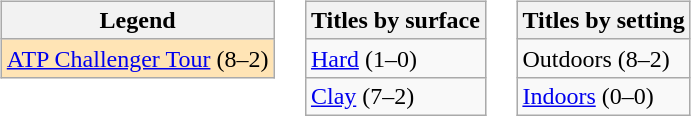<table>
<tr valign=top>
<td><br><table class="wikitable">
<tr>
<th>Legend</th>
</tr>
<tr style="background:moccasin;">
<td><a href='#'>ATP Challenger Tour</a> (8–2)</td>
</tr>
</table>
</td>
<td><br><table class=wikitable>
<tr>
<th>Titles by surface</th>
</tr>
<tr>
<td><a href='#'>Hard</a> (1–0)</td>
</tr>
<tr>
<td><a href='#'>Clay</a> (7–2)</td>
</tr>
</table>
</td>
<td><br><table class=wikitable>
<tr>
<th>Titles by setting</th>
</tr>
<tr>
<td>Outdoors (8–2)</td>
</tr>
<tr>
<td><a href='#'>Indoors</a> (0–0)</td>
</tr>
</table>
</td>
</tr>
</table>
